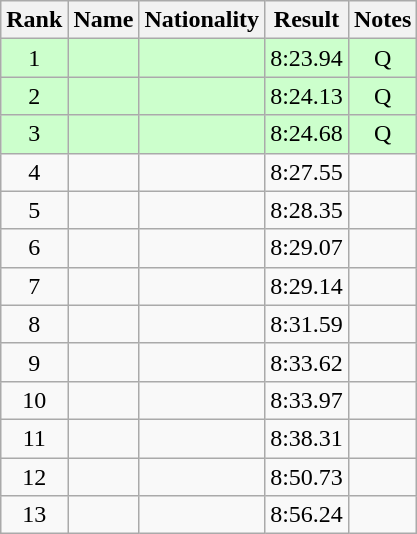<table class="wikitable sortable" style="text-align:center">
<tr>
<th>Rank</th>
<th>Name</th>
<th>Nationality</th>
<th>Result</th>
<th>Notes</th>
</tr>
<tr bgcolor=ccffcc>
<td>1</td>
<td align="left"></td>
<td align="left"></td>
<td>8:23.94</td>
<td>Q</td>
</tr>
<tr bgcolor=ccffcc>
<td>2</td>
<td align="left"></td>
<td align="left"></td>
<td>8:24.13</td>
<td>Q</td>
</tr>
<tr bgcolor=ccffcc>
<td>3</td>
<td align="left"></td>
<td align="left"></td>
<td>8:24.68</td>
<td>Q</td>
</tr>
<tr>
<td>4</td>
<td align="left"></td>
<td align="left"></td>
<td>8:27.55</td>
<td></td>
</tr>
<tr>
<td>5</td>
<td align="left"></td>
<td align="left"></td>
<td>8:28.35</td>
<td></td>
</tr>
<tr>
<td>6</td>
<td align="left"></td>
<td align="left"></td>
<td>8:29.07</td>
<td></td>
</tr>
<tr>
<td>7</td>
<td align="left"></td>
<td align="left"></td>
<td>8:29.14</td>
<td></td>
</tr>
<tr>
<td>8</td>
<td align="left"></td>
<td align="left"></td>
<td>8:31.59</td>
<td></td>
</tr>
<tr>
<td>9</td>
<td align="left"></td>
<td align="left"></td>
<td>8:33.62</td>
<td></td>
</tr>
<tr>
<td>10</td>
<td align="left"></td>
<td align="left"></td>
<td>8:33.97</td>
<td></td>
</tr>
<tr>
<td>11</td>
<td align="left"></td>
<td align="left"></td>
<td>8:38.31</td>
<td></td>
</tr>
<tr>
<td>12</td>
<td align="left"></td>
<td align="left"></td>
<td>8:50.73</td>
<td></td>
</tr>
<tr>
<td>13</td>
<td align="left"></td>
<td align="left"></td>
<td>8:56.24</td>
<td></td>
</tr>
</table>
